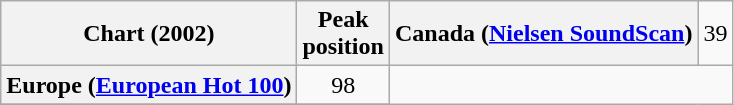<table class="wikitable sortable plainrowheaders" style="text-align:center;">
<tr>
<th scope="col">Chart (2002)</th>
<th scope="col">Peak<br>position</th>
<th scope="row">Canada (<a href='#'>Nielsen SoundScan</a>)</th>
<td>39</td>
</tr>
<tr>
<th scope="row">Europe (<a href='#'>European Hot 100</a>)</th>
<td>98</td>
</tr>
<tr>
</tr>
<tr>
</tr>
<tr>
</tr>
<tr>
</tr>
</table>
